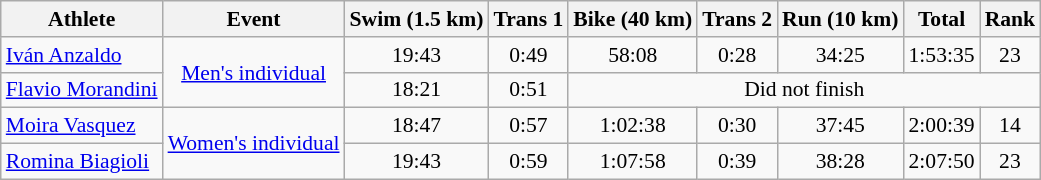<table class="wikitable" style="font-size:90%">
<tr>
<th>Athlete</th>
<th>Event</th>
<th>Swim (1.5 km)</th>
<th>Trans 1</th>
<th>Bike (40 km)</th>
<th>Trans 2</th>
<th>Run (10 km)</th>
<th>Total</th>
<th>Rank</th>
</tr>
<tr align=center>
<td align=left><a href='#'>Iván Anzaldo</a></td>
<td rowspan="2"><a href='#'>Men's individual</a></td>
<td>19:43</td>
<td>0:49</td>
<td>58:08</td>
<td>0:28</td>
<td>34:25</td>
<td>1:53:35</td>
<td>23</td>
</tr>
<tr align=center>
<td align=left><a href='#'>Flavio Morandini</a></td>
<td>18:21</td>
<td>0:51</td>
<td colspan=5>Did not finish</td>
</tr>
<tr align=center>
<td align=left><a href='#'>Moira Vasquez</a></td>
<td rowspan="2"><a href='#'>Women's individual</a></td>
<td>18:47</td>
<td>0:57</td>
<td>1:02:38</td>
<td>0:30</td>
<td>37:45</td>
<td>2:00:39</td>
<td>14</td>
</tr>
<tr align=center>
<td align=left><a href='#'>Romina Biagioli</a></td>
<td>19:43</td>
<td>0:59</td>
<td>1:07:58</td>
<td>0:39</td>
<td>38:28</td>
<td>2:07:50</td>
<td>23</td>
</tr>
</table>
